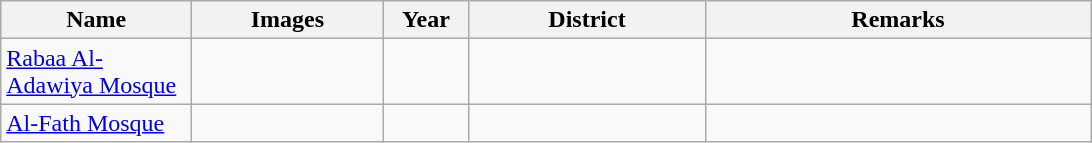<table class="wikitable sortable">
<tr>
<th align=left width=120px>Name</th>
<th align=center width=120px class=unsortable>Images</th>
<th align=left width=050px>Year</th>
<th align=left width=150px>District</th>
<th align=left width=250px class=unsortable>Remarks</th>
</tr>
<tr>
<td><a href='#'>Rabaa Al-Adawiya Mosque</a></td>
<td></td>
<td></td>
<td></td>
<td></td>
</tr>
<tr>
<td><a href='#'>Al-Fath Mosque</a></td>
<td></td>
<td></td>
<td></td>
<td></td>
</tr>
</table>
